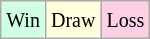<table class="wikitable">
<tr>
<td style="background-color: #d0ffe3;"><small>Win</small></td>
<td style="background-color: #ffffdd;"><small>Draw</small></td>
<td style="background-color: #ffd0e3;"><small>Loss</small></td>
</tr>
</table>
